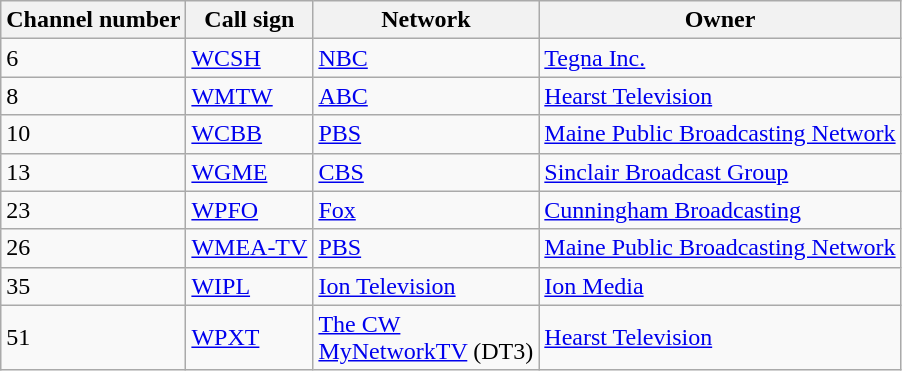<table class="wikitable">
<tr>
<th>Channel number</th>
<th>Call sign</th>
<th>Network</th>
<th>Owner</th>
</tr>
<tr>
<td>6</td>
<td><a href='#'>WCSH</a></td>
<td><a href='#'>NBC</a></td>
<td><a href='#'>Tegna Inc.</a></td>
</tr>
<tr>
<td>8</td>
<td><a href='#'>WMTW</a></td>
<td><a href='#'>ABC</a></td>
<td><a href='#'>Hearst Television</a></td>
</tr>
<tr>
<td>10</td>
<td><a href='#'>WCBB</a></td>
<td><a href='#'>PBS</a></td>
<td><a href='#'>Maine Public Broadcasting Network</a></td>
</tr>
<tr>
<td>13</td>
<td><a href='#'>WGME</a></td>
<td><a href='#'>CBS</a></td>
<td><a href='#'>Sinclair Broadcast Group</a></td>
</tr>
<tr>
<td>23</td>
<td><a href='#'>WPFO</a></td>
<td><a href='#'>Fox</a></td>
<td><a href='#'>Cunningham Broadcasting</a></td>
</tr>
<tr>
<td>26</td>
<td><a href='#'>WMEA-TV</a></td>
<td><a href='#'>PBS</a></td>
<td><a href='#'>Maine Public Broadcasting Network</a></td>
</tr>
<tr>
<td>35</td>
<td><a href='#'>WIPL</a></td>
<td><a href='#'>Ion Television</a></td>
<td><a href='#'>Ion Media</a></td>
</tr>
<tr>
<td>51</td>
<td><a href='#'>WPXT</a></td>
<td><a href='#'>The CW</a><br><a href='#'>MyNetworkTV</a> (DT3)</td>
<td><a href='#'>Hearst Television</a></td>
</tr>
</table>
